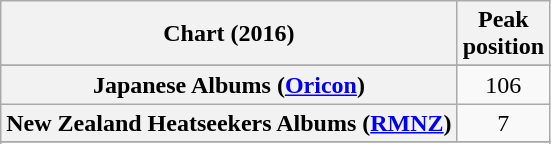<table class="wikitable sortable plainrowheaders" style="text-align:center">
<tr>
<th scope="col">Chart (2016)</th>
<th scope="col">Peak<br> position</th>
</tr>
<tr>
</tr>
<tr>
</tr>
<tr>
</tr>
<tr>
</tr>
<tr>
</tr>
<tr>
</tr>
<tr>
<th scope="row">Japanese Albums (<a href='#'>Oricon</a>)</th>
<td>106</td>
</tr>
<tr>
<th scope="row">New Zealand Heatseekers Albums (<a href='#'>RMNZ</a>)</th>
<td>7</td>
</tr>
<tr>
</tr>
<tr>
</tr>
<tr>
</tr>
</table>
